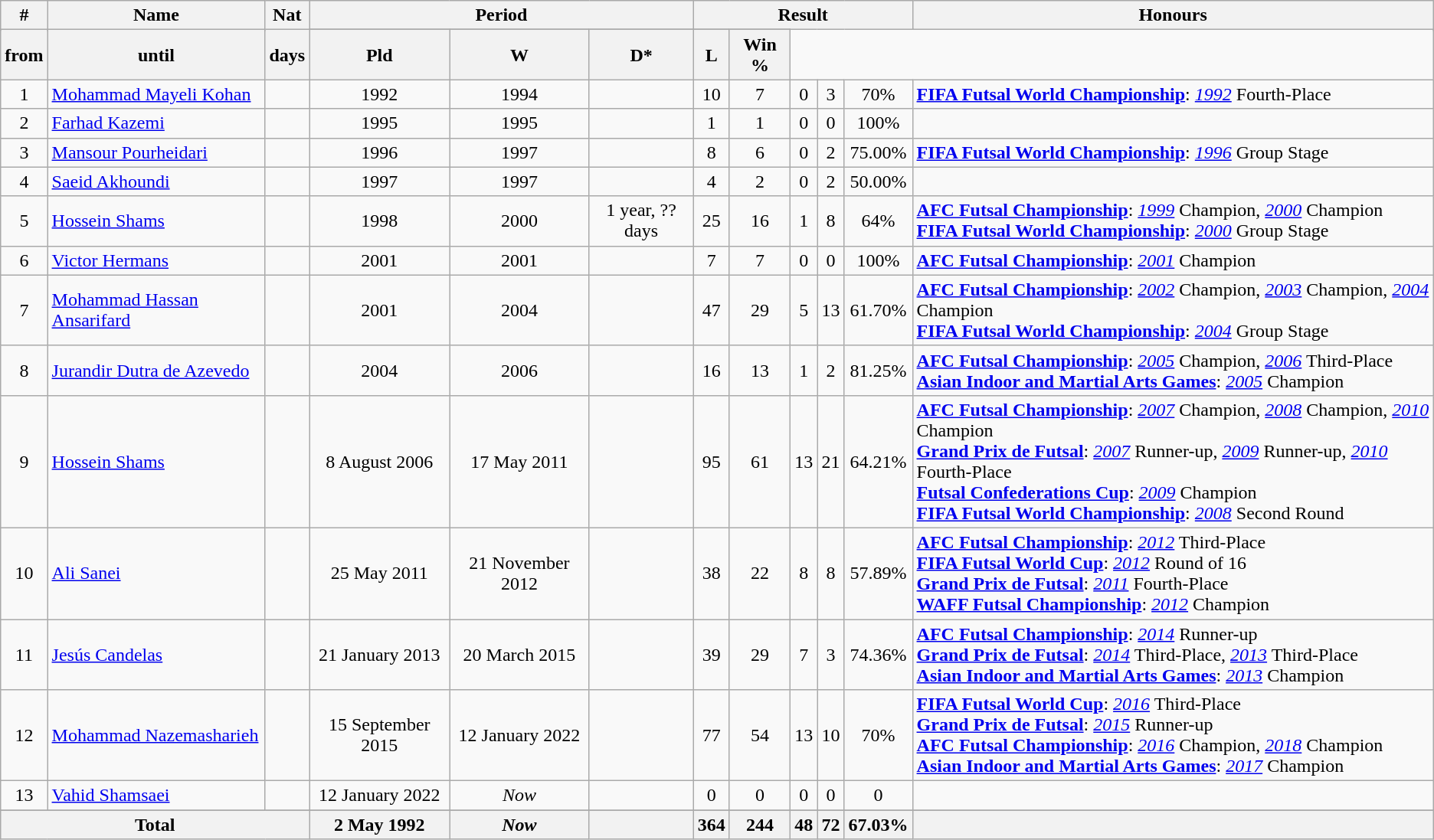<table class="wikitable">
<tr>
<th rowspan="2">#</th>
<th rowspan="2">Name</th>
<th rowspan="2">Nat</th>
<th colspan="3">Period</th>
<th colspan="5">Result</th>
<th rowspan="2">Honours</th>
</tr>
<tr>
</tr>
<tr>
<th>from</th>
<th>until</th>
<th>days</th>
<th>Pld</th>
<th>W</th>
<th>D*</th>
<th>L</th>
<th>Win %</th>
</tr>
<tr>
<td align="center">1</td>
<td><a href='#'>Mohammad Mayeli Kohan</a></td>
<td align="center"></td>
<td align="center">1992</td>
<td align="center">1994</td>
<td align="center"></td>
<td align="center">10</td>
<td align="center">7</td>
<td align="center">0</td>
<td align="center">3</td>
<td align="center">70%</td>
<td><strong><a href='#'>FIFA Futsal World Championship</a></strong>: <em><a href='#'>1992</a></em> Fourth-Place</td>
</tr>
<tr>
<td align="center">2</td>
<td><a href='#'>Farhad Kazemi</a></td>
<td align="center"></td>
<td align="center">1995</td>
<td align="center">1995</td>
<td align="center"></td>
<td align="center">1</td>
<td align="center">1</td>
<td align="center">0</td>
<td align="center">0</td>
<td align="center">100%</td>
<td></td>
</tr>
<tr>
<td align="center">3</td>
<td><a href='#'>Mansour Pourheidari</a></td>
<td align="center"></td>
<td align="center">1996</td>
<td align="center">1997</td>
<td align="center"></td>
<td align="center">8</td>
<td align="center">6</td>
<td align="center">0</td>
<td align="center">2</td>
<td align="center">75.00%</td>
<td><strong><a href='#'>FIFA Futsal World Championship</a></strong>: <em><a href='#'>1996</a></em> Group Stage</td>
</tr>
<tr>
<td align="center">4</td>
<td><a href='#'>Saeid Akhoundi</a></td>
<td align="center"></td>
<td align="center">1997</td>
<td align="center">1997</td>
<td align="center"></td>
<td align="center">4</td>
<td align="center">2</td>
<td align="center">0</td>
<td align="center">2</td>
<td align="center">50.00%</td>
<td></td>
</tr>
<tr>
<td align="center">5</td>
<td><a href='#'>Hossein Shams</a></td>
<td align="center"></td>
<td align="center">1998</td>
<td align="center">2000</td>
<td align="center">1 year, ?? days</td>
<td align="center">25</td>
<td align="center">16</td>
<td align="center">1</td>
<td align="center">8</td>
<td align="center">64%</td>
<td><strong><a href='#'>AFC Futsal Championship</a></strong>: <em><a href='#'>1999</a></em> Champion, <em><a href='#'>2000</a></em> Champion <br> <strong><a href='#'>FIFA Futsal World Championship</a></strong>: <em><a href='#'>2000</a></em> Group Stage</td>
</tr>
<tr>
<td align="center">6</td>
<td><a href='#'>Victor Hermans</a></td>
<td align="center"></td>
<td align="center">2001</td>
<td align="center">2001</td>
<td align="center"></td>
<td align="center">7</td>
<td align="center">7</td>
<td align="center">0</td>
<td align="center">0</td>
<td align="center">100%</td>
<td><strong><a href='#'>AFC Futsal Championship</a></strong>: <em><a href='#'>2001</a></em> Champion</td>
</tr>
<tr>
<td align="center">7</td>
<td><a href='#'>Mohammad Hassan Ansarifard</a></td>
<td align="center"></td>
<td align="center">2001</td>
<td align="center">2004</td>
<td align="center"></td>
<td align="center">47</td>
<td align="center">29</td>
<td align="center">5</td>
<td align="center">13</td>
<td align="center">61.70%</td>
<td><strong><a href='#'>AFC Futsal Championship</a></strong>: <em><a href='#'>2002</a></em> Champion, <em><a href='#'>2003</a></em> Champion, <em><a href='#'>2004</a></em> Champion <br> <strong><a href='#'>FIFA Futsal World Championship</a></strong>: <em><a href='#'>2004</a></em> Group Stage</td>
</tr>
<tr>
<td align="center">8</td>
<td><a href='#'>Jurandir Dutra de Azevedo</a></td>
<td align="center"></td>
<td align="center">2004</td>
<td align="center">2006</td>
<td align="center"></td>
<td align="center">16</td>
<td align="center">13</td>
<td align="center">1</td>
<td align="center">2</td>
<td align="center">81.25%</td>
<td><strong><a href='#'>AFC Futsal Championship</a></strong>: <em><a href='#'>2005</a></em> Champion, <em><a href='#'>2006</a></em> Third-Place <br> <strong><a href='#'>Asian Indoor and Martial Arts Games</a></strong>: <em><a href='#'>2005</a></em> Champion</td>
</tr>
<tr>
<td align="center">9</td>
<td><a href='#'>Hossein Shams</a></td>
<td align="center"></td>
<td align="center">8 August 2006</td>
<td align="center">17 May 2011</td>
<td align="center"></td>
<td align="center">95</td>
<td align="center">61</td>
<td align="center">13</td>
<td align="center">21</td>
<td align="center">64.21%</td>
<td><strong><a href='#'>AFC Futsal Championship</a></strong>: <em><a href='#'>2007</a></em> Champion, <em><a href='#'>2008</a></em> Champion, <em><a href='#'>2010</a></em> Champion <br> <strong><a href='#'>Grand Prix de Futsal</a></strong>: <em><a href='#'>2007</a></em> Runner-up, <em><a href='#'>2009</a></em> Runner-up, <em><a href='#'>2010</a></em> Fourth-Place <br> <strong><a href='#'>Futsal Confederations Cup</a></strong>: <em><a href='#'>2009</a></em> Champion <br> <strong><a href='#'>FIFA Futsal World Championship</a></strong>: <em><a href='#'>2008</a></em> Second Round</td>
</tr>
<tr>
<td align="center">10</td>
<td><a href='#'>Ali Sanei</a></td>
<td align="center"></td>
<td align="center">25 May 2011</td>
<td align="center">21 November 2012</td>
<td align="center"></td>
<td align="center">38</td>
<td align="center">22</td>
<td align="center">8</td>
<td align="center">8</td>
<td align="center">57.89%</td>
<td><strong><a href='#'>AFC Futsal Championship</a></strong>: <em><a href='#'>2012</a></em> Third-Place <br> <strong><a href='#'>FIFA Futsal World Cup</a></strong>: <em><a href='#'>2012</a></em> Round of 16 <br> <strong><a href='#'>Grand Prix de Futsal</a></strong>: <em><a href='#'>2011</a></em> Fourth-Place <br> <strong><a href='#'>WAFF Futsal Championship</a></strong>: <em><a href='#'>2012</a></em> Champion</td>
</tr>
<tr>
<td align="center">11</td>
<td><a href='#'>Jesús Candelas</a></td>
<td align="center"></td>
<td align="center">21 January 2013</td>
<td align="center">20 March 2015</td>
<td align="center"></td>
<td align="center">39</td>
<td align="center">29</td>
<td align="center">7</td>
<td align="center">3</td>
<td align="center">74.36%</td>
<td><strong><a href='#'>AFC Futsal Championship</a></strong>: <em><a href='#'>2014</a></em> Runner-up <br><strong><a href='#'>Grand Prix de Futsal</a></strong>: <em><a href='#'>2014</a></em> Third-Place, <em><a href='#'>2013</a></em> Third-Place <br> <strong><a href='#'>Asian Indoor and Martial Arts Games</a></strong>: <em><a href='#'>2013</a></em> Champion</td>
</tr>
<tr>
<td align="center">12</td>
<td><a href='#'>Mohammad Nazemasharieh</a></td>
<td align="center"></td>
<td align="center">15 September 2015</td>
<td align="center">12 January 2022</td>
<td align="center"></td>
<td align="center">77</td>
<td align="center">54</td>
<td align="center">13</td>
<td align="center">10</td>
<td align="center">70%</td>
<td><strong><a href='#'>FIFA Futsal World Cup</a></strong>: <em><a href='#'>2016</a></em> Third-Place <br> <strong><a href='#'>Grand Prix de Futsal</a></strong>: <em><a href='#'>2015</a></em> Runner-up <br> <strong><a href='#'>AFC Futsal Championship</a></strong>: <em><a href='#'>2016</a></em> Champion,  <em><a href='#'>2018</a></em> Champion <br> <strong><a href='#'>Asian Indoor and Martial Arts Games</a></strong>: <em><a href='#'>2017</a></em> Champion</td>
</tr>
<tr>
<td align="center">13</td>
<td><a href='#'>Vahid Shamsaei</a></td>
<td align="center"></td>
<td align="center">12 January 2022</td>
<td align="center"><em>Now</em></td>
<td align="center"></td>
<td align="center">0</td>
<td align="center">0</td>
<td align="center">0</td>
<td align="center">0</td>
<td align="center">0</td>
<td></td>
</tr>
<tr>
</tr>
<tr class="sortbottom">
<th colspan=3 align="center">Total</th>
<th align="center">2 May 1992</th>
<th align="center"><em>Now</em></th>
<th align="center"></th>
<th align="center">364</th>
<th align="center">244</th>
<th align="center">48</th>
<th align="center">72</th>
<th align="center">67.03%</th>
<th align="center"></th>
</tr>
</table>
